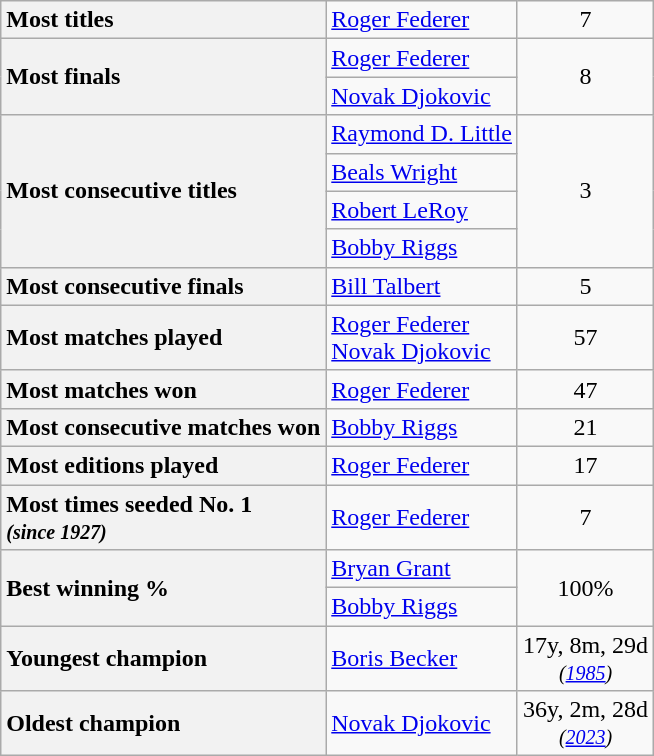<table class=wikitable>
<tr>
<th style="text-align:left;">Most titles</th>
<td> <a href='#'>Roger Federer</a></td>
<td style="text-align:center;">7</td>
</tr>
<tr>
<th rowspan=2 style="text-align:left;">Most finals</th>
<td> <a href='#'>Roger Federer</a></td>
<td rowspan=2 style="text-align:center;">8</td>
</tr>
<tr>
<td> <a href='#'>Novak Djokovic</a></td>
</tr>
<tr>
<th rowspan = 4 style="text-align:left;">Most consecutive titles<br>
</th>
<td> <a href='#'>Raymond D. Little</a> <br> <small></small></td>
<td rowspan = 4 style="text-align:center;">3</td>
</tr>
<tr>
<td> <a href='#'>Beals Wright</a> <br> <small></small></td>
</tr>
<tr>
<td> <a href='#'>Robert LeRoy</a> <br> <small></small></td>
</tr>
<tr>
<td> <a href='#'>Bobby Riggs</a> <br> <small></small></td>
</tr>
<tr>
<th style="text-align:left;">Most consecutive finals<br>
</th>
<td> <a href='#'>Bill Talbert</a> <br> <small></small></td>
<td style="text-align:center;">5</td>
</tr>
<tr>
<th style="text-align:left;">Most matches played</th>
<td> <a href='#'>Roger Federer</a> <br> <a href='#'>Novak Djokovic</a></td>
<td style="text-align:center;">57</td>
</tr>
<tr>
<th style="text-align:left;">Most matches won</th>
<td> <a href='#'>Roger Federer</a></td>
<td style="text-align:center;">47</td>
</tr>
<tr>
<th style="text-align:left;">Most consecutive matches won</th>
<td> <a href='#'>Bobby Riggs</a></td>
<td style="text-align:center;">21</td>
</tr>
<tr>
<th style="text-align:left;">Most editions played</th>
<td> <a href='#'>Roger Federer</a></td>
<td style="text-align:center;">17</td>
</tr>
<tr>
<th style="text-align:left;">Most times seeded No. 1<br><small><em>(since 1927)</em></small></th>
<td> <a href='#'>Roger Federer</a></td>
<td style="text-align:center;">7</td>
</tr>
<tr>
<th rowspan = 2 style="text-align:left;">Best winning %</th>
<td> <a href='#'>Bryan Grant</a></td>
<td rowspan = 2 style="text-align:center;">100%</td>
</tr>
<tr>
<td> <a href='#'>Bobby Riggs</a></td>
</tr>
<tr>
<th style="text-align:left;">Youngest champion</th>
<td> <a href='#'>Boris Becker</a></td>
<td style="text-align:center;">17y, 8m, 29d<br><small><em>(<a href='#'>1985</a>)</em></small></td>
</tr>
<tr>
<th style="text-align:left;">Oldest champion</th>
<td> <a href='#'>Novak Djokovic</a></td>
<td style="text-align:center;">36y, 2m, 28d<br><small><em>(<a href='#'>2023</a>)</em></small></td>
</tr>
</table>
